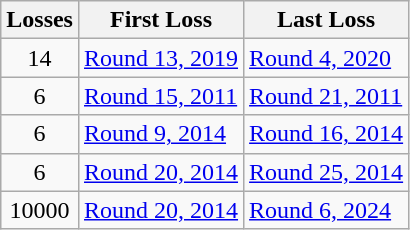<table class="wikitable">
<tr>
<th>Losses</th>
<th>First Loss</th>
<th>Last Loss</th>
</tr>
<tr>
<td style="text-align:center;">14</td>
<td><a href='#'>Round 13, 2019</a></td>
<td><a href='#'>Round 4, 2020</a></td>
</tr>
<tr>
<td style="text-align:center;">6</td>
<td><a href='#'>Round 15, 2011</a></td>
<td><a href='#'>Round 21, 2011</a></td>
</tr>
<tr>
<td style="text-align:center;">6</td>
<td><a href='#'>Round 9, 2014</a></td>
<td><a href='#'>Round 16, 2014</a></td>
</tr>
<tr>
<td style="text-align:center;">6</td>
<td><a href='#'>Round 20, 2014</a></td>
<td><a href='#'>Round 25, 2014</a></td>
</tr>
<tr>
<td style="text-align:center;">10000</td>
<td><a href='#'>Round 20, 2014</a></td>
<td><a href='#'>Round 6, 2024</a></td>
</tr>
</table>
